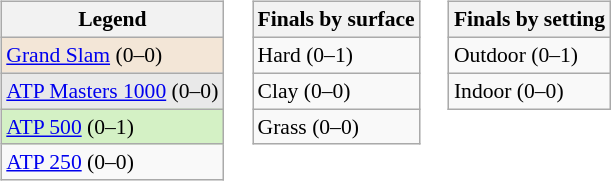<table>
<tr valign="top">
<td><br><table class=wikitable style="font-size:90%">
<tr>
<th>Legend</th>
</tr>
<tr style="background:#f3e6d7;">
<td><a href='#'>Grand Slam</a> (0–0)</td>
</tr>
<tr style="background:#e9e9e9;">
<td><a href='#'>ATP Masters 1000</a> (0–0)</td>
</tr>
<tr style="background:#d4f1c5;">
<td><a href='#'>ATP 500</a> (0–1)</td>
</tr>
<tr>
<td><a href='#'>ATP 250</a> (0–0)</td>
</tr>
</table>
</td>
<td><br><table class=wikitable style="font-size:90%">
<tr>
<th>Finals by surface</th>
</tr>
<tr>
<td>Hard (0–1)</td>
</tr>
<tr>
<td>Clay (0–0)</td>
</tr>
<tr>
<td>Grass (0–0)</td>
</tr>
</table>
</td>
<td><br><table class=wikitable style="font-size:90%">
<tr>
<th>Finals by setting</th>
</tr>
<tr>
<td>Outdoor (0–1)</td>
</tr>
<tr>
<td>Indoor (0–0)</td>
</tr>
</table>
</td>
</tr>
</table>
